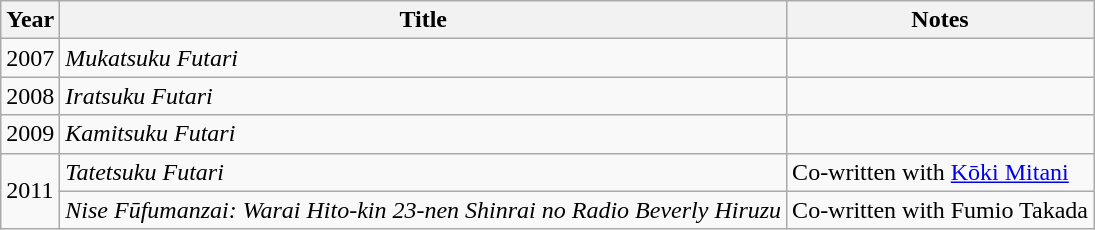<table class="wikitable">
<tr>
<th>Year</th>
<th>Title</th>
<th>Notes</th>
</tr>
<tr>
<td>2007</td>
<td><em>Mukatsuku Futari</em></td>
<td></td>
</tr>
<tr>
<td>2008</td>
<td><em>Iratsuku Futari</em></td>
<td></td>
</tr>
<tr>
<td>2009</td>
<td><em>Kamitsuku Futari</em></td>
<td></td>
</tr>
<tr>
<td rowspan="2">2011</td>
<td><em>Tatetsuku Futari</em></td>
<td>Co-written with <a href='#'>Kōki Mitani</a></td>
</tr>
<tr>
<td><em>Nise Fūfumanzai: Warai Hito-kin 23-nen Shinrai no Radio Beverly Hiruzu</em></td>
<td>Co-written with Fumio Takada</td>
</tr>
</table>
